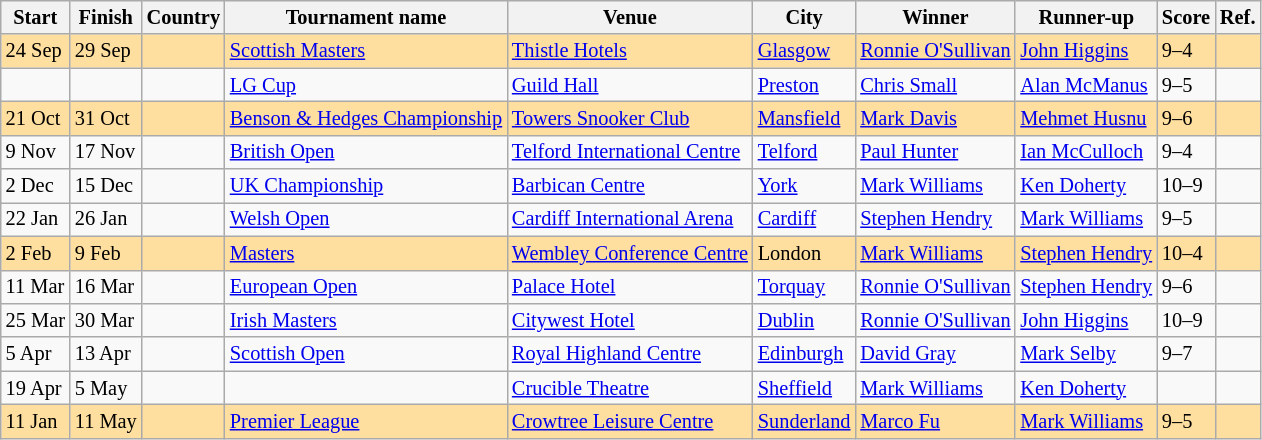<table class="wikitable sortable" style="font-size: 85%">
<tr>
<th>Start</th>
<th>Finish</th>
<th>Country</th>
<th>Tournament name</th>
<th>Venue</th>
<th>City</th>
<th>Winner</th>
<th>Runner-up</th>
<th>Score</th>
<th>Ref.</th>
</tr>
<tr bgcolor="#ffdf9f">
<td>24 Sep</td>
<td>29 Sep</td>
<td></td>
<td><a href='#'>Scottish Masters</a></td>
<td><a href='#'>Thistle Hotels</a></td>
<td><a href='#'>Glasgow</a></td>
<td> <a href='#'>Ronnie O'Sullivan</a></td>
<td> <a href='#'>John Higgins</a></td>
<td>9–4</td>
<td></td>
</tr>
<tr>
<td></td>
<td></td>
<td></td>
<td><a href='#'>LG Cup</a></td>
<td><a href='#'>Guild Hall</a></td>
<td><a href='#'>Preston</a></td>
<td>  <a href='#'>Chris Small</a></td>
<td> <a href='#'>Alan McManus</a></td>
<td>9–5</td>
<td></td>
</tr>
<tr bgcolor="#ffdf9f">
<td>21 Oct</td>
<td>31 Oct</td>
<td></td>
<td><a href='#'>Benson & Hedges Championship</a></td>
<td><a href='#'>Towers Snooker Club</a></td>
<td><a href='#'>Mansfield</a></td>
<td> <a href='#'>Mark Davis</a></td>
<td> <a href='#'>Mehmet Husnu</a></td>
<td>9–6</td>
<td></td>
</tr>
<tr>
<td>9 Nov</td>
<td>17 Nov</td>
<td></td>
<td><a href='#'>British Open</a></td>
<td><a href='#'>Telford International Centre</a></td>
<td><a href='#'>Telford</a></td>
<td> <a href='#'>Paul Hunter</a></td>
<td> <a href='#'>Ian McCulloch</a></td>
<td>9–4</td>
<td></td>
</tr>
<tr>
<td>2 Dec</td>
<td>15 Dec</td>
<td></td>
<td><a href='#'>UK Championship</a></td>
<td><a href='#'>Barbican Centre</a></td>
<td><a href='#'>York</a></td>
<td> <a href='#'>Mark Williams</a></td>
<td> <a href='#'>Ken Doherty</a></td>
<td>10–9</td>
<td></td>
</tr>
<tr>
<td>22 Jan</td>
<td>26 Jan</td>
<td></td>
<td><a href='#'>Welsh Open</a></td>
<td><a href='#'>Cardiff International Arena</a></td>
<td><a href='#'>Cardiff</a></td>
<td> <a href='#'>Stephen Hendry</a></td>
<td> <a href='#'>Mark Williams</a></td>
<td>9–5</td>
<td></td>
</tr>
<tr bgcolor="#ffdf9f">
<td>2 Feb</td>
<td>9 Feb</td>
<td></td>
<td><a href='#'>Masters</a></td>
<td><a href='#'>Wembley Conference Centre</a></td>
<td>London</td>
<td> <a href='#'>Mark Williams</a></td>
<td> <a href='#'>Stephen Hendry</a></td>
<td>10–4</td>
<td></td>
</tr>
<tr>
<td>11 Mar</td>
<td>16 Mar</td>
<td></td>
<td><a href='#'>European Open</a></td>
<td><a href='#'>Palace Hotel</a></td>
<td><a href='#'>Torquay</a></td>
<td> <a href='#'>Ronnie O'Sullivan</a></td>
<td> <a href='#'>Stephen Hendry</a></td>
<td>9–6</td>
<td></td>
</tr>
<tr>
<td>25 Mar</td>
<td>30 Mar</td>
<td></td>
<td><a href='#'>Irish Masters</a></td>
<td><a href='#'>Citywest Hotel</a></td>
<td><a href='#'>Dublin</a></td>
<td> <a href='#'>Ronnie O'Sullivan</a></td>
<td> <a href='#'>John Higgins</a></td>
<td>10–9</td>
<td></td>
</tr>
<tr>
<td>5 Apr</td>
<td>13 Apr</td>
<td></td>
<td><a href='#'>Scottish Open</a></td>
<td><a href='#'>Royal Highland Centre</a></td>
<td><a href='#'>Edinburgh</a></td>
<td> <a href='#'>David Gray</a></td>
<td> <a href='#'>Mark Selby</a></td>
<td>9–7</td>
<td></td>
</tr>
<tr>
<td>19 Apr</td>
<td>5 May</td>
<td></td>
<td></td>
<td><a href='#'>Crucible Theatre</a></td>
<td><a href='#'>Sheffield</a></td>
<td> <a href='#'>Mark Williams</a></td>
<td> <a href='#'>Ken Doherty</a></td>
<td></td>
<td></td>
</tr>
<tr bgcolor="#ffdf9f">
<td>11 Jan</td>
<td>11 May</td>
<td></td>
<td><a href='#'>Premier League</a></td>
<td><a href='#'>Crowtree Leisure Centre</a></td>
<td><a href='#'>Sunderland</a></td>
<td> <a href='#'>Marco Fu</a></td>
<td> <a href='#'>Mark Williams</a></td>
<td>9–5</td>
<td></td>
</tr>
</table>
